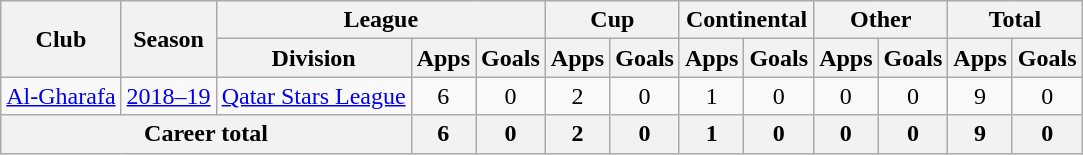<table class="wikitable" style="text-align: center">
<tr>
<th rowspan="2">Club</th>
<th rowspan="2">Season</th>
<th colspan="3">League</th>
<th colspan="2">Cup</th>
<th colspan="2">Continental</th>
<th colspan="2">Other</th>
<th colspan="2">Total</th>
</tr>
<tr>
<th>Division</th>
<th>Apps</th>
<th>Goals</th>
<th>Apps</th>
<th>Goals</th>
<th>Apps</th>
<th>Goals</th>
<th>Apps</th>
<th>Goals</th>
<th>Apps</th>
<th>Goals</th>
</tr>
<tr>
<td><a href='#'>Al-Gharafa</a></td>
<td><a href='#'>2018–19</a></td>
<td><a href='#'>Qatar Stars League</a></td>
<td>6</td>
<td>0</td>
<td>2</td>
<td>0</td>
<td>1</td>
<td>0</td>
<td>0</td>
<td>0</td>
<td>9</td>
<td>0</td>
</tr>
<tr>
<th colspan=3>Career total</th>
<th>6</th>
<th>0</th>
<th>2</th>
<th>0</th>
<th>1</th>
<th>0</th>
<th>0</th>
<th>0</th>
<th>9</th>
<th>0</th>
</tr>
</table>
